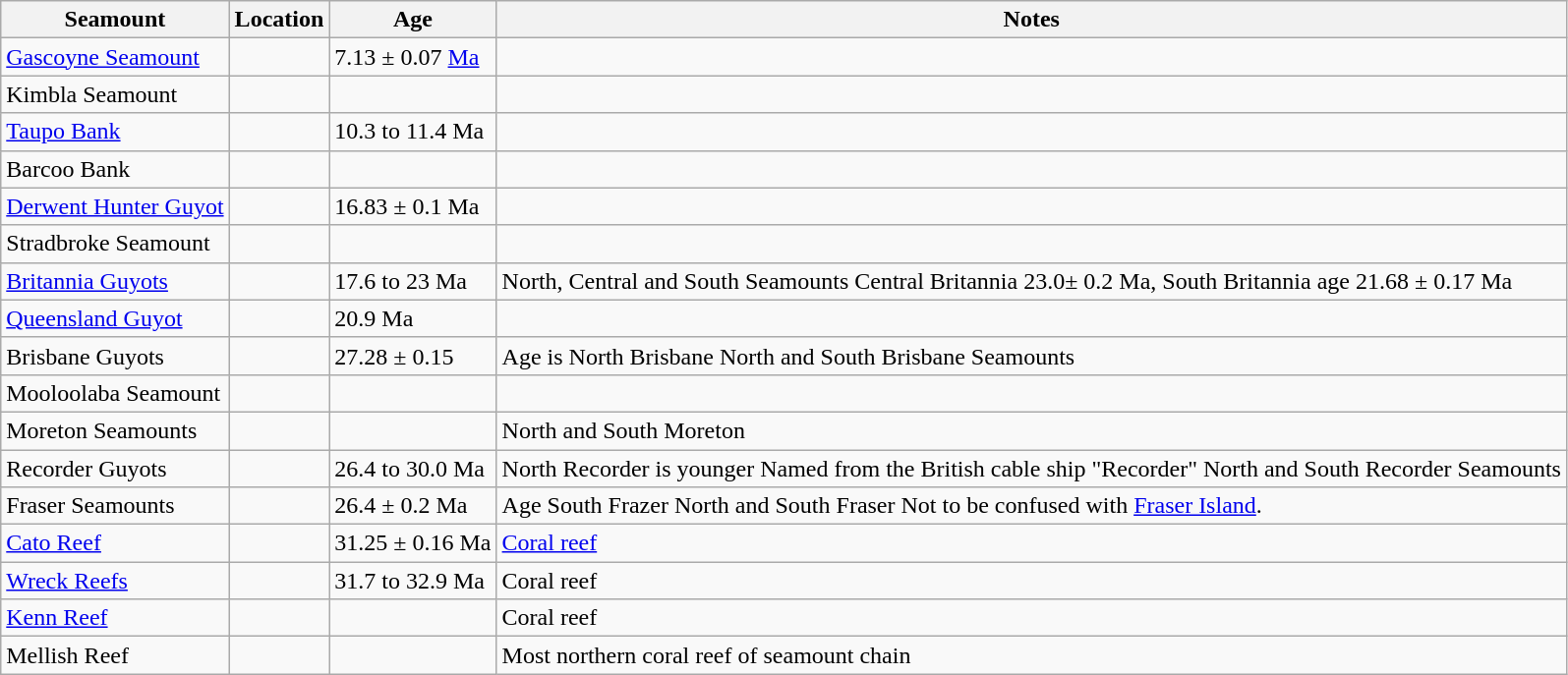<table class="wikitable sortable">
<tr>
<th>Seamount</th>
<th>Location</th>
<th>Age</th>
<th>Notes</th>
</tr>
<tr>
<td><a href='#'>Gascoyne Seamount</a></td>
<td></td>
<td>7.13 ± 0.07 <a href='#'>Ma</a></td>
<td></td>
</tr>
<tr>
<td>Kimbla Seamount</td>
<td></td>
<td></td>
<td></td>
</tr>
<tr>
<td><a href='#'>Taupo Bank</a></td>
<td></td>
<td>10.3 to 11.4 Ma</td>
<td></td>
</tr>
<tr>
<td>Barcoo Bank</td>
<td></td>
<td></td>
<td></td>
</tr>
<tr>
<td><a href='#'>Derwent Hunter Guyot</a></td>
<td></td>
<td>16.83 ± 0.1 Ma</td>
<td></td>
</tr>
<tr>
<td>Stradbroke Seamount</td>
<td></td>
<td></td>
<td></td>
</tr>
<tr>
<td><a href='#'>Britannia Guyots</a></td>
<td></td>
<td>17.6 to 23 Ma</td>
<td> North, Central and South Seamounts Central Britannia 23.0± 0.2 Ma, South Britannia age 21.68 ± 0.17 Ma</td>
</tr>
<tr>
<td><a href='#'>Queensland Guyot</a></td>
<td></td>
<td>20.9 Ma</td>
<td></td>
</tr>
<tr>
<td>Brisbane Guyots</td>
<td></td>
<td>27.28 ± 0.15</td>
<td> Age is North Brisbane North and South Brisbane Seamounts</td>
</tr>
<tr>
<td>Mooloolaba Seamount</td>
<td></td>
<td></td>
<td></td>
</tr>
<tr>
<td>Moreton Seamounts</td>
<td></td>
<td></td>
<td> North and South Moreton</td>
</tr>
<tr>
<td>Recorder Guyots</td>
<td></td>
<td>26.4 to 30.0  Ma</td>
<td>North Recorder is younger Named from the British cable ship "Recorder" North and South Recorder Seamounts</td>
</tr>
<tr>
<td>Fraser Seamounts</td>
<td></td>
<td>26.4 ± 0.2 Ma</td>
<td> Age South Frazer North and South Fraser  Not to be confused with <a href='#'>Fraser Island</a>.</td>
</tr>
<tr>
<td><a href='#'>Cato Reef</a></td>
<td></td>
<td>31.25 ± 0.16 Ma</td>
<td><a href='#'>Coral reef</a></td>
</tr>
<tr>
<td><a href='#'>Wreck Reefs</a></td>
<td></td>
<td>31.7 to 32.9 Ma</td>
<td> Coral reef</td>
</tr>
<tr>
<td><a href='#'>Kenn Reef</a></td>
<td></td>
<td></td>
<td> Coral reef</td>
</tr>
<tr>
<td>Mellish Reef</td>
<td></td>
<td></td>
<td> Most northern coral reef of seamount chain</td>
</tr>
</table>
